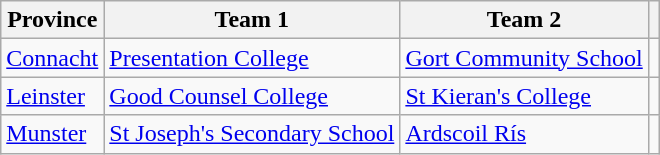<table class="wikitable">
<tr>
<th>Province</th>
<th>Team 1</th>
<th>Team 2</th>
<th></th>
</tr>
<tr>
<td><a href='#'>Connacht</a></td>
<td><a href='#'>Presentation College</a></td>
<td><a href='#'>Gort Community School</a></td>
<td></td>
</tr>
<tr>
<td><a href='#'>Leinster</a></td>
<td><a href='#'>Good Counsel College</a></td>
<td><a href='#'>St Kieran's College</a></td>
<td></td>
</tr>
<tr>
<td><a href='#'>Munster</a></td>
<td><a href='#'>St Joseph's Secondary School</a></td>
<td><a href='#'>Ardscoil Rís</a></td>
<td></td>
</tr>
</table>
